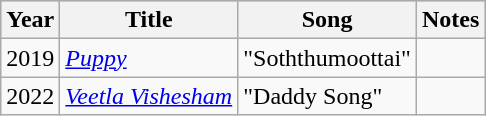<table class="wikitable sortable plainrowheaders">
<tr style="background:#ccc; text-align:center;">
<th scope="col">Year</th>
<th scope="col">Title</th>
<th scope="col">Song</th>
<th scope="col">Notes</th>
</tr>
<tr>
<td>2019</td>
<td><em><a href='#'>Puppy</a></em></td>
<td>"Soththumoottai"</td>
<td></td>
</tr>
<tr>
<td>2022</td>
<td><em><a href='#'>Veetla Vishesham</a></em></td>
<td>"Daddy Song"</td>
<td></td>
</tr>
</table>
